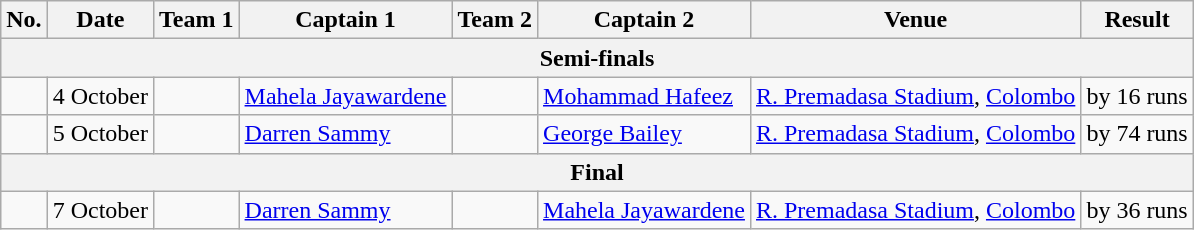<table class="wikitable">
<tr>
<th>No.</th>
<th>Date</th>
<th>Team 1</th>
<th>Captain 1</th>
<th>Team 2</th>
<th>Captain 2</th>
<th>Venue</th>
<th>Result</th>
</tr>
<tr>
<th colspan="8">Semi-finals</th>
</tr>
<tr>
<td></td>
<td>4 October</td>
<td></td>
<td><a href='#'>Mahela Jayawardene</a></td>
<td></td>
<td><a href='#'>Mohammad Hafeez</a></td>
<td><a href='#'>R. Premadasa Stadium</a>, <a href='#'>Colombo</a></td>
<td> by 16 runs</td>
</tr>
<tr>
<td></td>
<td>5 October</td>
<td></td>
<td><a href='#'>Darren Sammy</a></td>
<td></td>
<td><a href='#'>George Bailey</a></td>
<td><a href='#'>R. Premadasa Stadium</a>, <a href='#'>Colombo</a></td>
<td> by 74 runs</td>
</tr>
<tr>
<th colspan="8">Final</th>
</tr>
<tr>
<td></td>
<td>7 October</td>
<td></td>
<td><a href='#'>Darren Sammy</a></td>
<td></td>
<td><a href='#'>Mahela Jayawardene</a></td>
<td><a href='#'>R. Premadasa Stadium</a>, <a href='#'>Colombo</a></td>
<td> by 36 runs</td>
</tr>
</table>
